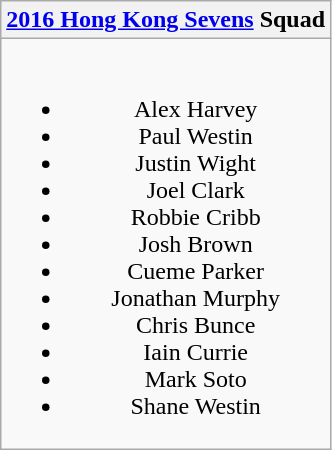<table class="wikitable" style="text-align: center;">
<tr>
<th><a href='#'>2016 Hong Kong Sevens</a> Squad</th>
</tr>
<tr>
<td><br><ul><li>Alex Harvey</li><li>Paul Westin</li><li>Justin Wight</li><li>Joel Clark</li><li>Robbie Cribb</li><li>Josh Brown</li><li>Cueme Parker</li><li>Jonathan Murphy</li><li>Chris Bunce</li><li>Iain Currie</li><li>Mark Soto</li><li>Shane Westin</li></ul></td>
</tr>
</table>
